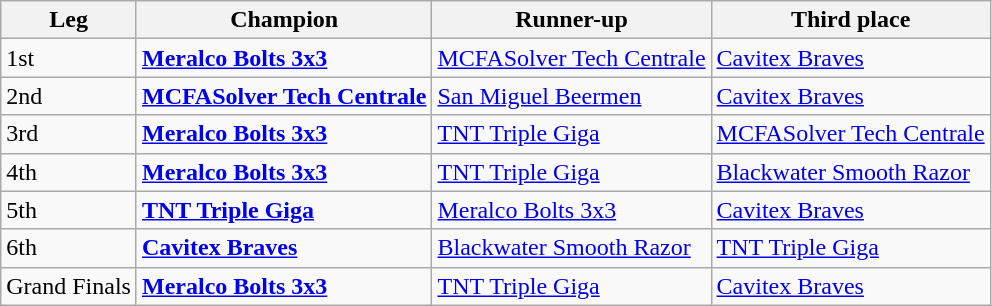<table class="wikitable">
<tr>
<th>Leg</th>
<th>Champion</th>
<th>Runner-up</th>
<th>Third place</th>
</tr>
<tr>
<td>1st</td>
<td><strong><a href='#'>Meralco Bolts 3x3</a></strong></td>
<td><a href='#'>MCFASolver Tech Centrale</a></td>
<td><a href='#'>Cavitex Braves</a></td>
</tr>
<tr>
<td>2nd</td>
<td><strong><a href='#'>MCFASolver Tech Centrale</a></strong></td>
<td><a href='#'>San Miguel Beermen</a></td>
<td><a href='#'>Cavitex Braves</a></td>
</tr>
<tr>
<td>3rd</td>
<td><strong><a href='#'>Meralco Bolts 3x3</a></strong></td>
<td><a href='#'>TNT Triple Giga</a></td>
<td><a href='#'>MCFASolver Tech Centrale</a></td>
</tr>
<tr>
<td>4th</td>
<td><strong><a href='#'>Meralco Bolts 3x3</a></strong></td>
<td><a href='#'>TNT Triple Giga</a></td>
<td><a href='#'>Blackwater Smooth Razor</a></td>
</tr>
<tr>
<td>5th</td>
<td><strong><a href='#'>TNT Triple Giga</a></strong></td>
<td><a href='#'>Meralco Bolts 3x3</a></td>
<td><a href='#'>Cavitex Braves</a></td>
</tr>
<tr>
<td>6th</td>
<td><strong><a href='#'>Cavitex Braves</a></strong></td>
<td><a href='#'>Blackwater Smooth Razor</a></td>
<td><a href='#'>TNT Triple Giga</a></td>
</tr>
<tr>
<td>Grand Finals</td>
<td><strong><a href='#'>Meralco Bolts 3x3</a></strong></td>
<td><a href='#'>TNT Triple Giga</a></td>
<td><a href='#'>Cavitex Braves</a></td>
</tr>
</table>
